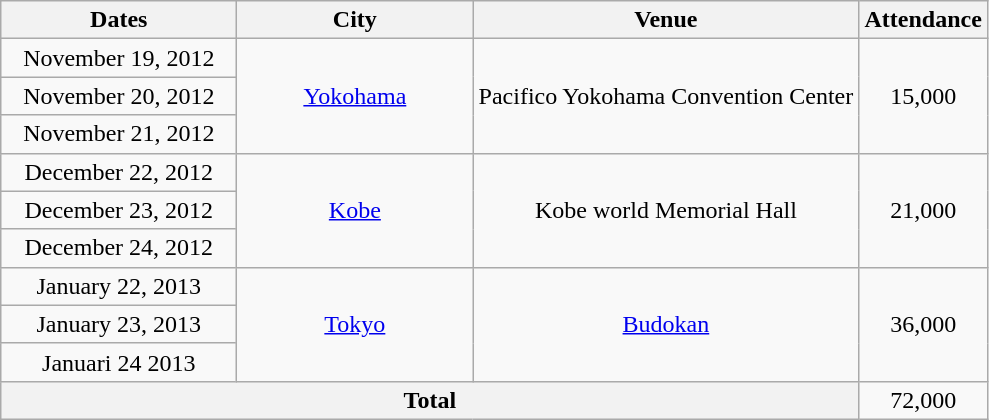<table class="wikitable" style="text-align:center;">
<tr>
<th width="150">Dates</th>
<th width="150">City</th>
<th width="250">Venue</th>
<th>Attendance</th>
</tr>
<tr>
<td>November 19, 2012</td>
<td rowspan="3"><a href='#'>Yokohama</a></td>
<td rowspan="3">Pacifico Yokohama Convention Center</td>
<td rowspan="3">15,000 </td>
</tr>
<tr>
<td>November 20, 2012</td>
</tr>
<tr>
<td>November 21, 2012</td>
</tr>
<tr>
<td>December 22, 2012</td>
<td rowspan="3"><a href='#'>Kobe</a></td>
<td rowspan="3">Kobe world Memorial Hall</td>
<td rowspan="3">21,000</td>
</tr>
<tr>
<td>December 23, 2012</td>
</tr>
<tr>
<td>December 24, 2012</td>
</tr>
<tr>
<td>January 22, 2013</td>
<td rowspan="3"><a href='#'>Tokyo</a></td>
<td rowspan="3"><a href='#'>Budokan</a></td>
<td rowspan="3">36,000 </td>
</tr>
<tr>
<td>January 23, 2013</td>
</tr>
<tr>
<td>Januari 24 2013</td>
</tr>
<tr>
<th colspan="3">Total</th>
<td>72,000</td>
</tr>
</table>
